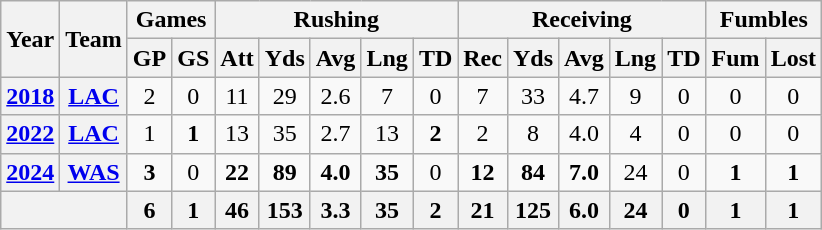<table class="wikitable" style="text-align:center">
<tr>
<th rowspan="2">Year</th>
<th rowspan="2">Team</th>
<th colspan="2">Games</th>
<th colspan="5">Rushing</th>
<th colspan="5">Receiving</th>
<th colspan="2">Fumbles</th>
</tr>
<tr>
<th>GP</th>
<th>GS</th>
<th>Att</th>
<th>Yds</th>
<th>Avg</th>
<th>Lng</th>
<th>TD</th>
<th>Rec</th>
<th>Yds</th>
<th>Avg</th>
<th>Lng</th>
<th>TD</th>
<th>Fum</th>
<th>Lost</th>
</tr>
<tr>
<th><a href='#'>2018</a></th>
<th><a href='#'>LAC</a></th>
<td>2</td>
<td>0</td>
<td>11</td>
<td>29</td>
<td>2.6</td>
<td>7</td>
<td>0</td>
<td>7</td>
<td>33</td>
<td>4.7</td>
<td>9</td>
<td>0</td>
<td>0</td>
<td>0</td>
</tr>
<tr>
<th><a href='#'>2022</a></th>
<th><a href='#'>LAC</a></th>
<td>1</td>
<td><strong>1</strong></td>
<td>13</td>
<td>35</td>
<td>2.7</td>
<td>13</td>
<td><strong>2</strong></td>
<td>2</td>
<td>8</td>
<td>4.0</td>
<td>4</td>
<td>0</td>
<td>0</td>
<td>0</td>
</tr>
<tr>
<th><a href='#'>2024</a></th>
<th><a href='#'>WAS</a></th>
<td><strong>3</strong></td>
<td>0</td>
<td><strong>22</strong></td>
<td><strong>89</strong></td>
<td><strong>4.0</strong></td>
<td><strong>35</strong></td>
<td>0</td>
<td><strong>12</strong></td>
<td><strong>84</strong></td>
<td><strong>7.0</strong></td>
<td>24</td>
<td>0</td>
<td><strong>1</strong></td>
<td><strong>1</strong></td>
</tr>
<tr>
<th colspan="2"></th>
<th>6</th>
<th>1</th>
<th>46</th>
<th>153</th>
<th>3.3</th>
<th>35</th>
<th>2</th>
<th>21</th>
<th>125</th>
<th>6.0</th>
<th>24</th>
<th>0</th>
<th>1</th>
<th>1</th>
</tr>
</table>
